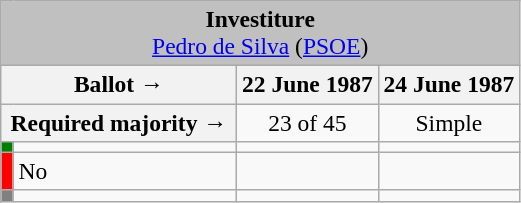<table class="wikitable" style="text-align:center; font-size:98%;">
<tr>
<td colspan="4" align="center" bgcolor="#C0C0C0"><strong>Investiture</strong><br><a href='#'>Pedro de Silva</a> (<a href='#'>PSOE</a>)</td>
</tr>
<tr>
<th colspan="2" style="width:150px;">Ballot →</th>
<th>22 June 1987</th>
<th>24 June 1987</th>
</tr>
<tr>
<th colspan=2>Required majority →</th>
<td>23 of 45 </td>
<td>Simple </td>
</tr>
<tr>
<th style="width:1px; background:green;"></th>
<td style="text-align:left;"></td>
<td></td>
<td></td>
</tr>
<tr>
<th style="background:red;"></th>
<td style="text-align:left;">No</td>
<td></td>
<td></td>
</tr>
<tr>
<th style="background:gray;"></th>
<td style="text-align:left;"></td>
<td></td>
<td></td>
</tr>
</table>
